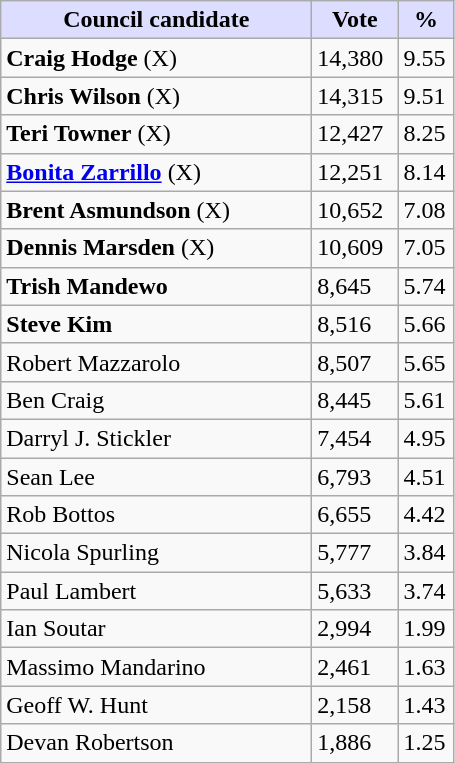<table class="wikitable">
<tr>
<th style="background:#ddf;" width="200px">Council candidate</th>
<th style="background:#ddf;" width="50px">Vote</th>
<th style="background:#ddf;" width="30px">%</th>
</tr>
<tr>
<td><strong>Craig Hodge</strong> (X)</td>
<td>14,380</td>
<td>9.55</td>
</tr>
<tr>
<td><strong>Chris Wilson</strong> (X)</td>
<td>14,315</td>
<td>9.51</td>
</tr>
<tr>
<td><strong>Teri Towner</strong> (X)</td>
<td>12,427</td>
<td>8.25</td>
</tr>
<tr>
<td><strong><a href='#'>Bonita Zarrillo</a></strong> (X)</td>
<td>12,251</td>
<td>8.14</td>
</tr>
<tr>
<td><strong>Brent Asmundson</strong> (X)</td>
<td>10,652</td>
<td>7.08</td>
</tr>
<tr>
<td><strong>Dennis Marsden</strong> (X)</td>
<td>10,609</td>
<td>7.05</td>
</tr>
<tr>
<td><strong>Trish Mandewo</strong></td>
<td>8,645</td>
<td>5.74</td>
</tr>
<tr>
<td><strong>Steve Kim</strong></td>
<td>8,516</td>
<td>5.66</td>
</tr>
<tr>
<td>Robert Mazzarolo</td>
<td>8,507</td>
<td>5.65</td>
</tr>
<tr>
<td>Ben Craig</td>
<td>8,445</td>
<td>5.61</td>
</tr>
<tr>
<td>Darryl J. Stickler</td>
<td>7,454</td>
<td>4.95</td>
</tr>
<tr>
<td>Sean Lee</td>
<td>6,793</td>
<td>4.51</td>
</tr>
<tr>
<td>Rob Bottos</td>
<td>6,655</td>
<td>4.42</td>
</tr>
<tr>
<td>Nicola Spurling</td>
<td>5,777</td>
<td>3.84</td>
</tr>
<tr>
<td>Paul Lambert</td>
<td>5,633</td>
<td>3.74</td>
</tr>
<tr>
<td>Ian Soutar</td>
<td>2,994</td>
<td>1.99</td>
</tr>
<tr>
<td>Massimo Mandarino</td>
<td>2,461</td>
<td>1.63</td>
</tr>
<tr>
<td>Geoff W. Hunt</td>
<td>2,158</td>
<td>1.43</td>
</tr>
<tr>
<td>Devan Robertson</td>
<td>1,886</td>
<td>1.25</td>
</tr>
</table>
